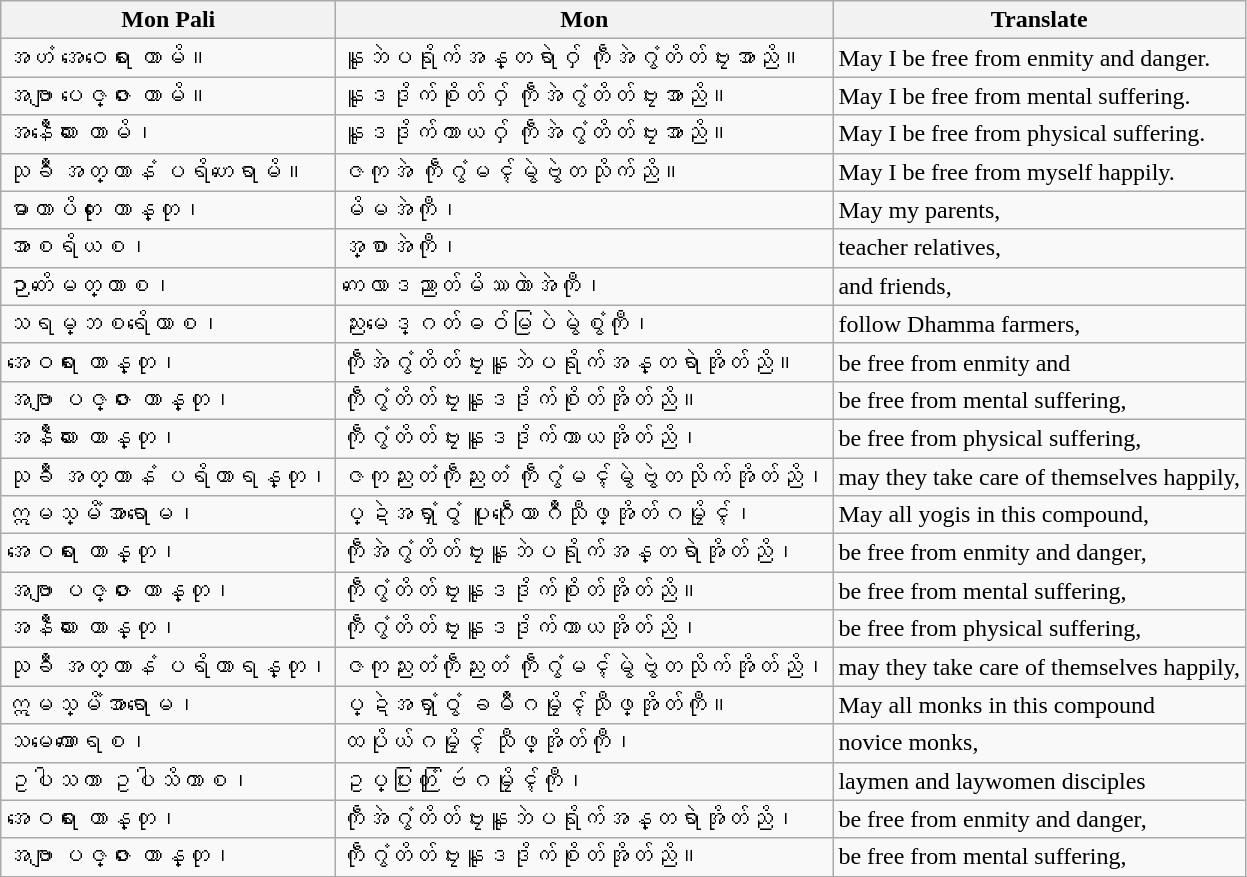<table class=wikitable>
<tr>
<th>Mon Pali</th>
<th>Mon</th>
<th>Translate</th>
</tr>
<tr>
<td>အဟံ အဝေရော ဟောမိ။</td>
<td>နူဘဲပရိုက်အန္တရာဲဂှ် ကဵုအဲဂွံတိတ်ဗၠးအာညိ။</td>
<td>May I be free from enmity and danger.</td>
</tr>
<tr>
<td>အဗျာ ပဇ္ဇော ဟောမိ။</td>
<td>နူဒဒိုက်စိုတ်ဂှ် ကဵုအဲဂွံတိတ်ဗၠးအာညိ။</td>
<td>May I be free from mental suffering.</td>
</tr>
<tr>
<td>အနဳဃော ဟောမိ၊</td>
<td>နူဒဒိုက်ကာယဂှ် ကဵုအဲဂွံတိတ်ဗၠးအာညိ။</td>
<td>May I be free from physical suffering.</td>
</tr>
<tr>
<td>သုခဳ အတ္တာနံ ပရိဟရောမိ။</td>
<td>ဇကုအဲ ကဵုဂွံမၚ်မွဲဗွဲတသိုက်ညိ။</td>
<td>May I be free from myself happily.</td>
</tr>
<tr>
<td>မာတာပိတု ဟောန္တု၊</td>
<td>မိမအဲကီု၊</td>
<td>May my parents,</td>
</tr>
<tr>
<td>အာစရိယစ၊</td>
<td>အ္စာအဲကီု၊</td>
<td>teacher relatives,</td>
</tr>
<tr>
<td>ဉာတိမေတ္တာစ၊</td>
<td>ကလောဒညာတ်မိဿဟာဲအဲကီု၊</td>
<td>and friends,</td>
</tr>
<tr>
<td>သရမ္ဘစရိယောစ၊</td>
<td>ညးမဒ္ဂေတ်ဓဝ်မပြဲမွဲစွံကီု၊</td>
<td>follow Dhamma farmers,</td>
</tr>
<tr>
<td>အဝေရာ ဟောန္တု၊</td>
<td>ကဵုအဲဂွံတိတ်ဗၠးနူဘဲပရိုက်အန္တရာဲအိုတ်ညိ။</td>
<td>be free from enmity and</td>
</tr>
<tr>
<td>အဗျာ ပဇ္ဇာ ဟောန္တု၊</td>
<td>ကဵုဂွံတိတ်ဗၠးနူဒဒိုက်စိုတ်အိုတ်ညိ။</td>
<td>be free from mental suffering,</td>
</tr>
<tr>
<td>အနဳဃာ ဟောန္တု၊</td>
<td>ကဵုဂွံတိတ်ဗၠးနူဒဒိုက်ကာယအိုတ်ညိ၊</td>
<td>be free from physical suffering,</td>
</tr>
<tr>
<td>သုခဳ အတ္တာနံ ပရိဟာရန္တု၊</td>
<td>ဇကုညးတံကဵုညးတံ ကဵုဂွံမၚ်မွဲဗွဲတသိုက်အိုတ်ညိ၊</td>
<td>may they take care of themselves happily,</td>
</tr>
<tr>
<td>ဣမသ္မိံအာရာမေ၊</td>
<td>ပ္ဍဲအရှာံဝွံ ပူဂဵုယောဂဳသီုဖ္အိုတ်ဂမၠိုၚ်၊</td>
<td>May all yogis in this compound,</td>
</tr>
<tr>
<td>အဝေရာ ဟောန္တု၊</td>
<td>ကဵုအဲဂွံတိတ်ဗၠးနူဘဲပရိုက်အန္တရာဲအိုတ်ညိ၊</td>
<td>be free from enmity and danger,</td>
</tr>
<tr>
<td>အဗျာ ပဇ္ဇာ ဟောန္တု၊</td>
<td>ကဵုဂွံတိတ်ဗၠးနူဒဒိုက်စိုတ်အိုတ်ညိ။</td>
<td>be free from mental suffering,</td>
</tr>
<tr>
<td>အနဳဃာ ဟောန္တု၊</td>
<td>ကဵုဂွံတိတ်ဗၠးနူဒဒိုက်ကာယအိုတ်ညိ၊</td>
<td>be free from physical suffering,</td>
</tr>
<tr>
<td>သုခဳ အတ္တာနံ ပရိဟာရန္တု၊</td>
<td>ဇကုညးတံကဵုညးတံ ကဵုဂွံမၚ်မွဲဗွဲတသိုက်အိုတ်ညိ၊</td>
<td>may they take care of themselves happily,</td>
</tr>
<tr>
<td>ဣမသ္မိံအာရာမေ၊</td>
<td>ပ္ဍဲအရှာံဝွံ ခမဳဂမၠိုၚ်သီုဖ္အိုတ်ကီု။</td>
<td>May all monks in this compound</td>
</tr>
<tr>
<td>သမဏောရေစ၊</td>
<td>ထပိုယ်ဂမၠိုၚ် သီုဖ္အိုတ်ကီု၊</td>
<td>novice monks,</td>
</tr>
<tr>
<td>ဥပါသကာ ဥပါသိကာစ၊</td>
<td>ဥပ္ပးတြုံ ဗြဴဂမၠိုၚ်ကီု၊</td>
<td>laymen and laywomen disciples</td>
</tr>
<tr>
<td>အဝေရာ ဟောန္တု၊</td>
<td>ကဵုအဲဂွံတိတ်ဗၠးနူဘဲပရိုက်အန္တရာဲအိုတ်ညိ၊</td>
<td>be free from enmity and danger,</td>
</tr>
<tr>
<td>အဗျာ ပဇ္ဇာ ဟောန္တု၊</td>
<td>ကဵုဂွံတိတ်ဗၠးနူဒဒိုက်စိုတ်အိုတ်ညိ။</td>
<td>be free from mental suffering,</td>
</tr>
</table>
